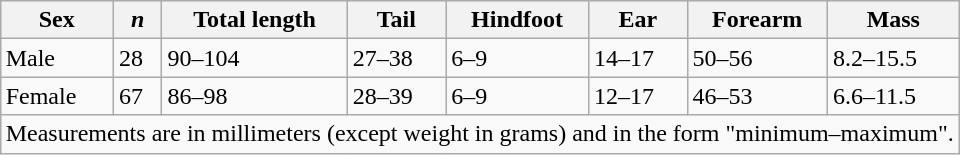<table class="wikitable" style="float: right; margin-top: 0em; margin-left: 0.5em">
<tr>
<th>Sex</th>
<th><em>n</em></th>
<th>Total length</th>
<th>Tail</th>
<th>Hindfoot</th>
<th>Ear</th>
<th>Forearm</th>
<th>Mass</th>
</tr>
<tr>
<td>Male</td>
<td>28</td>
<td>90–104</td>
<td>27–38</td>
<td>6–9</td>
<td>14–17</td>
<td>50–56</td>
<td>8.2–15.5</td>
</tr>
<tr>
<td>Female</td>
<td>67</td>
<td>86–98</td>
<td>28–39</td>
<td>6–9</td>
<td>12–17</td>
<td>46–53</td>
<td>6.6–11.5</td>
</tr>
<tr>
<td colspan="8">Measurements are in millimeters (except weight in grams) and in the form "minimum–maximum".</td>
</tr>
</table>
